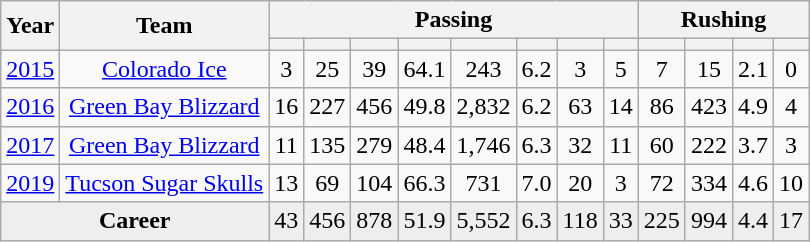<table class="wikitable sortable" style="text-align:center;">
<tr>
<th rowspan=2>Year</th>
<th rowspan=2>Team</th>
<th colspan=8>Passing</th>
<th colspan=4>Rushing</th>
</tr>
<tr>
<th></th>
<th></th>
<th></th>
<th></th>
<th></th>
<th></th>
<th></th>
<th></th>
<th></th>
<th></th>
<th></th>
<th></th>
</tr>
<tr>
<td><a href='#'>2015</a></td>
<td><a href='#'>Colorado Ice</a></td>
<td>3</td>
<td>25</td>
<td>39</td>
<td>64.1</td>
<td>243</td>
<td>6.2</td>
<td>3</td>
<td>5</td>
<td>7</td>
<td>15</td>
<td>2.1</td>
<td>0</td>
</tr>
<tr>
<td><a href='#'>2016</a></td>
<td><a href='#'>Green Bay Blizzard</a></td>
<td>16</td>
<td>227</td>
<td>456</td>
<td>49.8</td>
<td>2,832</td>
<td>6.2</td>
<td>63</td>
<td>14</td>
<td>86</td>
<td>423</td>
<td>4.9</td>
<td>4</td>
</tr>
<tr>
<td><a href='#'>2017</a></td>
<td><a href='#'>Green Bay Blizzard</a></td>
<td>11</td>
<td>135</td>
<td>279</td>
<td>48.4</td>
<td>1,746</td>
<td>6.3</td>
<td>32</td>
<td>11</td>
<td>60</td>
<td>222</td>
<td>3.7</td>
<td>3</td>
</tr>
<tr>
<td><a href='#'>2019</a></td>
<td><a href='#'>Tucson Sugar Skulls</a></td>
<td>13</td>
<td>69</td>
<td>104</td>
<td>66.3</td>
<td>731</td>
<td>7.0</td>
<td>20</td>
<td>3</td>
<td>72</td>
<td>334</td>
<td>4.6</td>
<td>10</td>
</tr>
<tr class="sortbottom" style="background:#eee;">
<td colspan=2><strong>Career</strong></td>
<td>43</td>
<td>456</td>
<td>878</td>
<td>51.9</td>
<td>5,552</td>
<td>6.3</td>
<td>118</td>
<td>33</td>
<td>225</td>
<td>994</td>
<td>4.4</td>
<td>17</td>
</tr>
</table>
